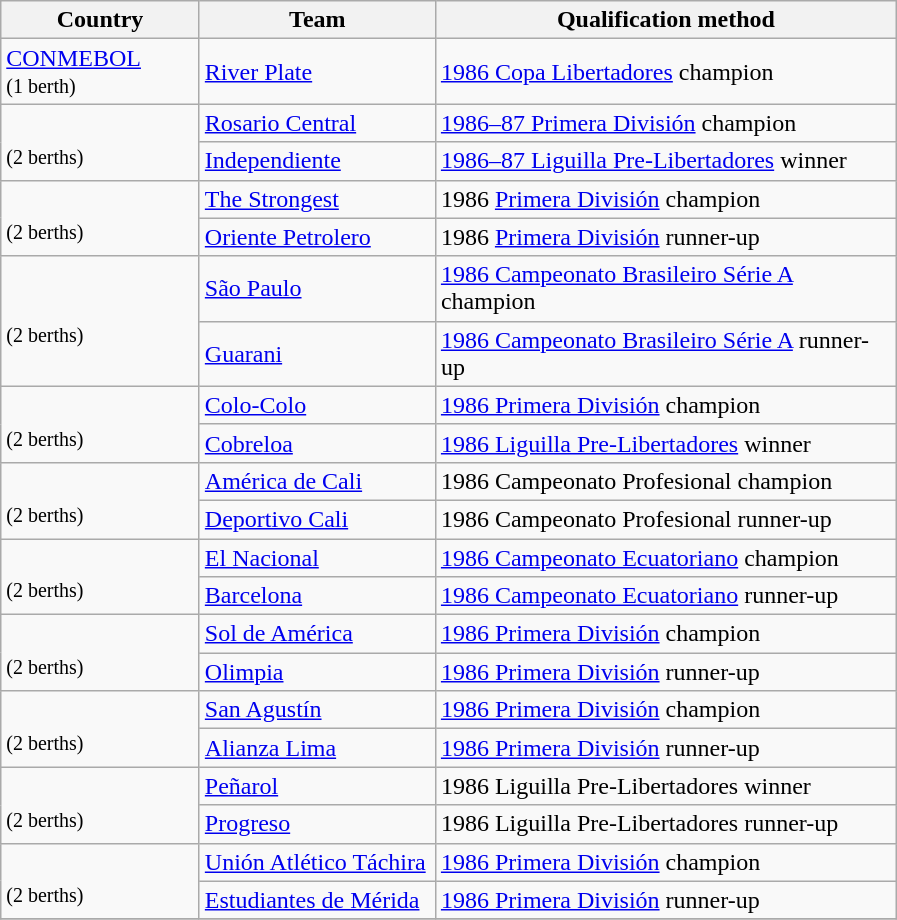<table class="wikitable">
<tr>
<th width=125>Country</th>
<th width=150>Team</th>
<th width=300>Qualification method</th>
</tr>
<tr>
<td><a href='#'>CONMEBOL</a><br><small>(1 berth)</small></td>
<td><a href='#'>River Plate</a></td>
<td><a href='#'>1986 Copa Libertadores</a> champion</td>
</tr>
<tr>
<td rowspan="2"><br><small>(2 berths)</small></td>
<td><a href='#'>Rosario Central</a></td>
<td><a href='#'>1986–87 Primera División</a> champion</td>
</tr>
<tr>
<td><a href='#'>Independiente</a></td>
<td><a href='#'>1986–87 Liguilla Pre-Libertadores</a> winner</td>
</tr>
<tr>
<td rowspan="2"><br><small>(2 berths)</small></td>
<td><a href='#'>The Strongest</a></td>
<td>1986 <a href='#'>Primera División</a> champion</td>
</tr>
<tr>
<td><a href='#'>Oriente Petrolero</a></td>
<td>1986 <a href='#'>Primera División</a> runner-up</td>
</tr>
<tr>
<td rowspan="2"><br><small>(2 berths)</small></td>
<td><a href='#'>São Paulo</a></td>
<td><a href='#'>1986 Campeonato Brasileiro Série A</a> champion</td>
</tr>
<tr>
<td><a href='#'>Guarani</a></td>
<td><a href='#'>1986 Campeonato Brasileiro Série A</a> runner-up</td>
</tr>
<tr>
<td rowspan="2"><br><small>(2 berths)</small></td>
<td><a href='#'>Colo-Colo</a></td>
<td><a href='#'>1986 Primera División</a> champion</td>
</tr>
<tr>
<td><a href='#'>Cobreloa</a></td>
<td><a href='#'>1986 Liguilla Pre-Libertadores</a> winner</td>
</tr>
<tr>
<td rowspan="2"><br><small>(2 berths)</small></td>
<td><a href='#'>América de Cali</a></td>
<td>1986 Campeonato Profesional champion</td>
</tr>
<tr>
<td><a href='#'>Deportivo Cali</a></td>
<td>1986 Campeonato Profesional runner-up</td>
</tr>
<tr>
<td rowspan="2"><br><small>(2 berths)</small></td>
<td><a href='#'>El Nacional</a></td>
<td><a href='#'>1986 Campeonato Ecuatoriano</a> champion</td>
</tr>
<tr>
<td><a href='#'>Barcelona</a></td>
<td><a href='#'>1986 Campeonato Ecuatoriano</a> runner-up</td>
</tr>
<tr>
<td rowspan="2"><br><small>(2 berths)</small></td>
<td><a href='#'>Sol de América</a></td>
<td><a href='#'>1986 Primera División</a> champion</td>
</tr>
<tr>
<td><a href='#'>Olimpia</a></td>
<td><a href='#'>1986 Primera División</a> runner-up</td>
</tr>
<tr>
<td rowspan="2"><br><small>(2 berths)</small></td>
<td><a href='#'>San Agustín</a></td>
<td><a href='#'>1986 Primera División</a> champion</td>
</tr>
<tr>
<td><a href='#'>Alianza Lima</a></td>
<td><a href='#'>1986 Primera División</a> runner-up</td>
</tr>
<tr>
<td rowspan="2"><br><small>(2 berths)</small></td>
<td><a href='#'>Peñarol</a></td>
<td>1986 Liguilla Pre-Libertadores winner</td>
</tr>
<tr>
<td><a href='#'>Progreso</a></td>
<td>1986 Liguilla Pre-Libertadores runner-up</td>
</tr>
<tr>
<td rowspan="2"><br><small>(2 berths)</small></td>
<td><a href='#'>Unión Atlético Táchira</a></td>
<td><a href='#'>1986 Primera División</a> champion</td>
</tr>
<tr>
<td><a href='#'>Estudiantes de Mérida</a></td>
<td><a href='#'>1986 Primera División</a> runner-up</td>
</tr>
<tr>
</tr>
</table>
